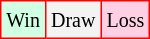<table class="wikitable">
<tr>
<td style="background-color: #d0ffe3; border:1px solid red;"><small>Win</small></td>
<td style="background-color: #f3f3f3; border:1px solid red;"><small>Draw</small></td>
<td style="background-color: #ffd0e3; border:1px solid red;"><small>Loss</small></td>
</tr>
</table>
